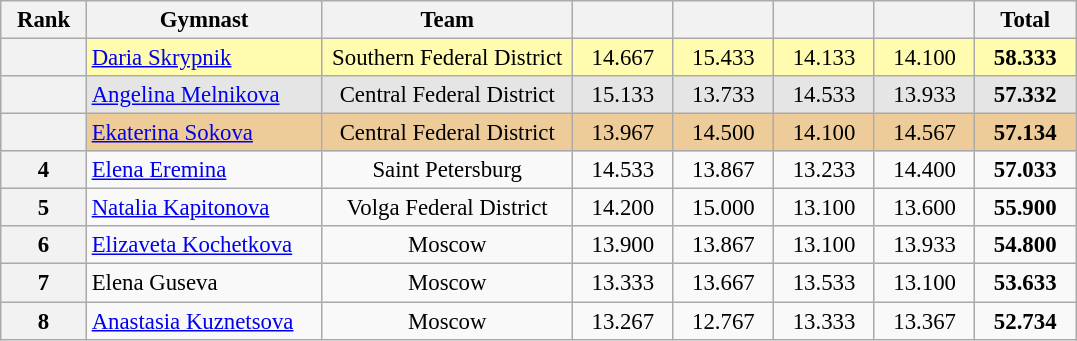<table class="wikitable sortable" style="text-align:center; font-size:95%">
<tr>
<th scope="col" style="width:50px;">Rank</th>
<th scope="col" style="width:150px;">Gymnast</th>
<th scope="col" style="width:160px;">Team</th>
<th scope="col" style="width:60px;"></th>
<th scope="col" style="width:60px;"></th>
<th scope="col" style="width:60px;"></th>
<th scope="col" style="width:60px;"></th>
<th scope="col" style="width:60px;">Total</th>
</tr>
<tr style="background:#fffcaf;">
<th scope=row style="text-align:center"></th>
<td align=left><a href='#'>Daria Skrypnik</a></td>
<td>Southern Federal District</td>
<td>14.667</td>
<td>15.433</td>
<td>14.133</td>
<td>14.100</td>
<td><strong>58.333</strong></td>
</tr>
<tr style="background:#e5e5e5;">
<th scope=row style="text-align:center"></th>
<td align=left><a href='#'>Angelina Melnikova</a></td>
<td>Central Federal District</td>
<td>15.133</td>
<td>13.733</td>
<td>14.533</td>
<td>13.933</td>
<td><strong>57.332</strong></td>
</tr>
<tr style="background:#ec9;">
<th scope=row style="text-align:center"></th>
<td align=left><a href='#'>Ekaterina Sokova</a></td>
<td>Central Federal District</td>
<td>13.967</td>
<td>14.500</td>
<td>14.100</td>
<td>14.567</td>
<td><strong>57.134</strong></td>
</tr>
<tr>
<th scope=row style="text-align:center">4</th>
<td align=left><a href='#'>Elena Eremina</a></td>
<td>Saint Petersburg</td>
<td>14.533</td>
<td>13.867</td>
<td>13.233</td>
<td>14.400</td>
<td><strong>57.033</strong></td>
</tr>
<tr>
<th scope=row style="text-align:center">5</th>
<td align=left><a href='#'>Natalia Kapitonova</a></td>
<td>Volga Federal District</td>
<td>14.200</td>
<td>15.000</td>
<td>13.100</td>
<td>13.600</td>
<td><strong>55.900</strong></td>
</tr>
<tr>
<th scope=row style="text-align:center">6</th>
<td align=left><a href='#'>Elizaveta Kochetkova</a></td>
<td>Moscow</td>
<td>13.900</td>
<td>13.867</td>
<td>13.100</td>
<td>13.933</td>
<td><strong>54.800</strong></td>
</tr>
<tr>
<th scope=row style="text-align:center">7</th>
<td align=left>Elena Guseva</td>
<td>Moscow</td>
<td>13.333</td>
<td>13.667</td>
<td>13.533</td>
<td>13.100</td>
<td><strong>53.633</strong></td>
</tr>
<tr>
<th scope=row style="text-align:center">8</th>
<td align=left><a href='#'>Anastasia Kuznetsova</a></td>
<td>Moscow</td>
<td>13.267</td>
<td>12.767</td>
<td>13.333</td>
<td>13.367</td>
<td><strong>52.734</strong></td>
</tr>
</table>
